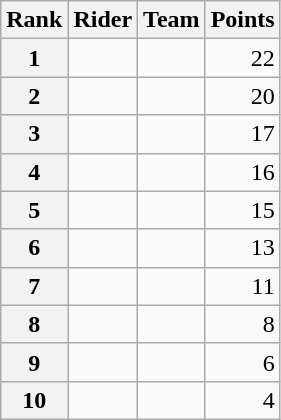<table class="wikitable">
<tr>
<th scope="col">Rank</th>
<th scope="col">Rider</th>
<th scope="col">Team</th>
<th scope="col">Points</th>
</tr>
<tr>
<th scope="row">1</th>
<td> </td>
<td></td>
<td style="text-align:right;">22</td>
</tr>
<tr>
<th scope="row">2</th>
<td></td>
<td></td>
<td style="text-align:right;">20</td>
</tr>
<tr>
<th scope="row">3</th>
<td></td>
<td></td>
<td style="text-align:right;">17</td>
</tr>
<tr>
<th scope="row">4</th>
<td></td>
<td></td>
<td style="text-align:right;">16</td>
</tr>
<tr>
<th scope="row">5</th>
<td> </td>
<td></td>
<td style="text-align:right;">15</td>
</tr>
<tr>
<th scope="row">6</th>
<td></td>
<td></td>
<td style="text-align:right;">13</td>
</tr>
<tr>
<th scope="row">7</th>
<td></td>
<td></td>
<td style="text-align:right;">11</td>
</tr>
<tr>
<th scope="row">8</th>
<td></td>
<td></td>
<td style="text-align:right;">8</td>
</tr>
<tr>
<th scope="row">9</th>
<td></td>
<td></td>
<td style="text-align:right;">6</td>
</tr>
<tr>
<th scope="row">10</th>
<td></td>
<td></td>
<td style="text-align:right;">4</td>
</tr>
</table>
